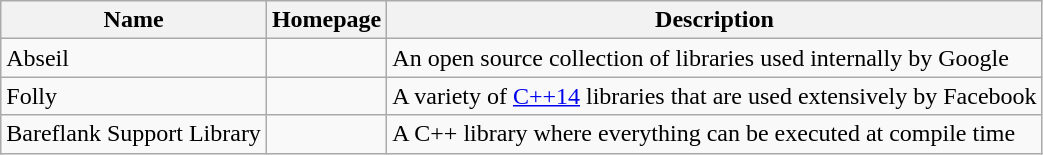<table class="wikitable">
<tr>
<th>Name</th>
<th>Homepage</th>
<th>Description</th>
</tr>
<tr>
<td>Abseil</td>
<td></td>
<td>An open source collection of libraries used internally by Google</td>
</tr>
<tr>
<td>Folly</td>
<td></td>
<td>A variety of <a href='#'>C++14</a> libraries that are used extensively by Facebook</td>
</tr>
<tr>
<td>Bareflank Support Library</td>
<td></td>
<td>A C++ library where everything can be executed at compile time</td>
</tr>
</table>
